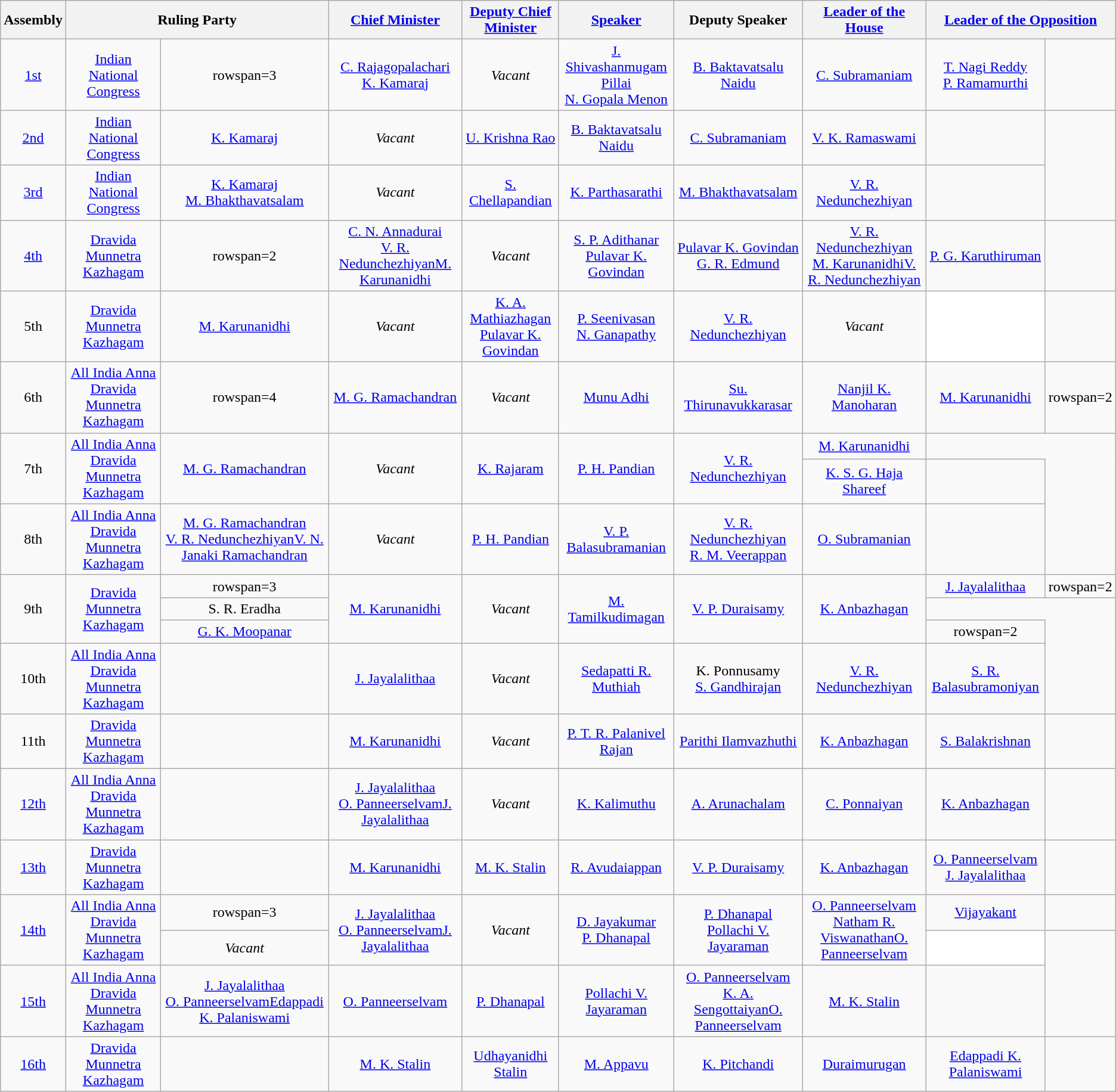<table class="wikitable" style="text-align:center">
<tr>
<th>Assembly<br></th>
<th colspan=2>Ruling Party</th>
<th><a href='#'>Chief Minister</a></th>
<th><a href='#'>Deputy Chief Minister</a></th>
<th><a href='#'>Speaker</a></th>
<th>Deputy Speaker</th>
<th><a href='#'>Leader of the House</a></th>
<th colspan=2><a href='#'>Leader of the Opposition</a></th>
</tr>
<tr>
<td><a href='#'>1st</a><br></td>
<td><a href='#'>Indian National Congress</a></td>
<td>rowspan=3 </td>
<td><a href='#'>C. Rajagopalachari</a><br><a href='#'>K. Kamaraj</a></td>
<td><em>Vacant</em></td>
<td><a href='#'>J. Shivashanmugam Pillai</a><br><a href='#'>N. Gopala Menon</a></td>
<td><a href='#'>B. Baktavatsalu Naidu</a></td>
<td><a href='#'>C. Subramaniam</a></td>
<td><a href='#'>T. Nagi Reddy</a><br><a href='#'>P. Ramamurthi</a></td>
<td></td>
</tr>
<tr>
<td><a href='#'>2nd</a><br></td>
<td><a href='#'>Indian National Congress</a></td>
<td><a href='#'>K. Kamaraj</a></td>
<td><em>Vacant</em></td>
<td><a href='#'>U. Krishna Rao</a></td>
<td><a href='#'>B. Baktavatsalu Naidu</a></td>
<td><a href='#'>C. Subramaniam</a></td>
<td><a href='#'>V. K. Ramaswami</a></td>
<td></td>
</tr>
<tr>
<td><a href='#'>3rd</a><br></td>
<td><a href='#'>Indian National Congress</a></td>
<td><a href='#'>K. Kamaraj</a><br><a href='#'>M. Bhakthavatsalam</a></td>
<td><em>Vacant</em></td>
<td><a href='#'>S. Chellapandian</a></td>
<td><a href='#'>K. Parthasarathi</a></td>
<td><a href='#'>M. Bhakthavatsalam</a></td>
<td><a href='#'>V. R. Nedunchezhiyan</a></td>
<td></td>
</tr>
<tr>
<td><a href='#'>4th</a><br></td>
<td><a href='#'>Dravida Munnetra Kazhagam</a></td>
<td>rowspan=2 </td>
<td><a href='#'>C. N. Annadurai</a><br><a href='#'>V. R. Nedunchezhiyan</a><a href='#'>M. Karunanidhi</a></td>
<td><em>Vacant</em></td>
<td><a href='#'>S. P. Adithanar</a><br><a href='#'>Pulavar K. Govindan</a></td>
<td><a href='#'>Pulavar K. Govindan</a><br><a href='#'>G. R. Edmund</a></td>
<td><a href='#'>V. R. Nedunchezhiyan</a><br><a href='#'>M. Karunanidhi</a><a href='#'>V. R. Nedunchezhiyan</a></td>
<td><a href='#'>P. G. Karuthiruman</a></td>
<td></td>
</tr>
<tr>
<td>5th<br></td>
<td><a href='#'>Dravida Munnetra Kazhagam</a></td>
<td><a href='#'>M. Karunanidhi</a></td>
<td><em>Vacant</em></td>
<td><a href='#'>K. A. Mathiazhagan</a><br><a href='#'>Pulavar K. Govindan</a></td>
<td><a href='#'>P. Seenivasan</a><br><a href='#'>N. Ganapathy</a></td>
<td><a href='#'>V. R. Nedunchezhiyan</a></td>
<td><em>Vacant</em></td>
<td style="background:white;"></td>
</tr>
<tr>
<td>6th<br></td>
<td><a href='#'>All India Anna Dravida Munnetra Kazhagam</a></td>
<td>rowspan=4 </td>
<td><a href='#'>M. G. Ramachandran</a></td>
<td><em>Vacant</em></td>
<td><a href='#'>Munu Adhi</a></td>
<td><a href='#'>Su. Thirunavukkarasar</a></td>
<td><a href='#'>Nanjil K. Manoharan</a></td>
<td><a href='#'>M. Karunanidhi</a></td>
<td>rowspan=2 </td>
</tr>
<tr>
<td rowspan=2>7th<br></td>
<td rowspan=2><a href='#'>All India Anna Dravida Munnetra Kazhagam</a></td>
<td rowspan=2><a href='#'>M. G. Ramachandran</a></td>
<td rowspan=2><em>Vacant</em></td>
<td rowspan=2><a href='#'>K. Rajaram</a></td>
<td rowspan=2><a href='#'>P. H. Pandian</a></td>
<td rowspan=2><a href='#'>V. R. Nedunchezhiyan</a></td>
<td><a href='#'>M. Karunanidhi</a></td>
</tr>
<tr>
<td><a href='#'>K. S. G. Haja Shareef</a></td>
<td></td>
</tr>
<tr>
<td>8th<br></td>
<td><a href='#'>All India Anna Dravida Munnetra Kazhagam</a></td>
<td><a href='#'>M. G. Ramachandran</a><br><a href='#'>V. R. Nedunchezhiyan</a><a href='#'>V. N. Janaki Ramachandran</a></td>
<td><em>Vacant</em></td>
<td><a href='#'>P. H. Pandian</a></td>
<td><a href='#'>V. P. Balasubramanian</a></td>
<td><a href='#'>V. R. Nedunchezhiyan</a><br><a href='#'>R. M. Veerappan</a></td>
<td><a href='#'>O. Subramanian</a></td>
<td></td>
</tr>
<tr>
<td rowspan=3>9th<br></td>
<td rowspan=3><a href='#'>Dravida Munnetra Kazhagam</a></td>
<td>rowspan=3 </td>
<td rowspan=3><a href='#'>M. Karunanidhi</a></td>
<td rowspan=3><em>Vacant</em></td>
<td rowspan=3><a href='#'>M. Tamilkudimagan</a></td>
<td rowspan=3><a href='#'>V. P. Duraisamy</a></td>
<td rowspan=3><a href='#'>K. Anbazhagan</a></td>
<td><a href='#'>J. Jayalalithaa</a></td>
<td>rowspan=2 </td>
</tr>
<tr>
<td>S. R. Eradha</td>
</tr>
<tr>
<td><a href='#'>G. K. Moopanar</a></td>
<td>rowspan=2 </td>
</tr>
<tr>
<td>10th<br></td>
<td><a href='#'>All India Anna Dravida Munnetra Kazhagam</a></td>
<td></td>
<td><a href='#'>J. Jayalalithaa</a></td>
<td><em>Vacant</em></td>
<td><a href='#'>Sedapatti R. Muthiah</a></td>
<td>K. Ponnusamy<br><a href='#'>S. Gandhirajan</a></td>
<td><a href='#'>V. R. Nedunchezhiyan</a></td>
<td><a href='#'>S. R. Balasubramoniyan</a></td>
</tr>
<tr>
<td>11th<br></td>
<td><a href='#'>Dravida Munnetra Kazhagam</a></td>
<td></td>
<td><a href='#'>M. Karunanidhi</a></td>
<td><em>Vacant</em></td>
<td><a href='#'>P. T. R. Palanivel Rajan</a></td>
<td><a href='#'>Parithi Ilamvazhuthi</a></td>
<td><a href='#'>K. Anbazhagan</a></td>
<td><a href='#'>S. Balakrishnan</a></td>
<td></td>
</tr>
<tr>
<td><a href='#'>12th</a><br></td>
<td><a href='#'>All India Anna Dravida Munnetra Kazhagam</a></td>
<td></td>
<td><a href='#'>J. Jayalalithaa</a><br><a href='#'>O. Panneerselvam</a><a href='#'>J. Jayalalithaa</a></td>
<td><em>Vacant</em></td>
<td><a href='#'>K. Kalimuthu</a></td>
<td><a href='#'>A. Arunachalam</a></td>
<td><a href='#'>C. Ponnaiyan</a></td>
<td><a href='#'>K. Anbazhagan</a></td>
<td></td>
</tr>
<tr>
<td><a href='#'>13th</a><br></td>
<td><a href='#'>Dravida Munnetra Kazhagam</a></td>
<td></td>
<td><a href='#'>M. Karunanidhi</a></td>
<td><a href='#'>M. K. Stalin</a></td>
<td><a href='#'>R. Avudaiappan</a></td>
<td><a href='#'>V. P. Duraisamy</a></td>
<td><a href='#'>K. Anbazhagan</a></td>
<td><a href='#'>O. Panneerselvam</a><br><a href='#'>J. Jayalalithaa</a></td>
<td></td>
</tr>
<tr>
<td rowspan=2><a href='#'>14th</a><br></td>
<td rowspan=2><a href='#'>All India Anna Dravida Munnetra Kazhagam</a></td>
<td>rowspan=3 </td>
<td rowspan=2><a href='#'>J. Jayalalithaa</a><br><a href='#'>O. Panneerselvam</a><a href='#'>J. Jayalalithaa</a></td>
<td rowspan=2><em>Vacant</em></td>
<td rowspan=2><a href='#'>D. Jayakumar</a><br><a href='#'>P. Dhanapal</a></td>
<td rowspan=2><a href='#'>P. Dhanapal</a><br><a href='#'>Pollachi V. Jayaraman</a></td>
<td rowspan=2><a href='#'>O. Panneerselvam</a><br><a href='#'>Natham R. Viswanathan</a><a href='#'>O. Panneerselvam</a></td>
<td><a href='#'>Vijayakant</a></td>
<td></td>
</tr>
<tr>
<td><em>Vacant</em></td>
<td style="background:white;"></td>
</tr>
<tr>
<td><a href='#'>15th</a><br></td>
<td><a href='#'>All India Anna Dravida Munnetra Kazhagam</a></td>
<td><a href='#'>J. Jayalalithaa</a><br><a href='#'>O. Panneerselvam</a><a href='#'>Edappadi K. Palaniswami</a></td>
<td><a href='#'>O. Panneerselvam</a></td>
<td><a href='#'>P. Dhanapal</a></td>
<td><a href='#'>Pollachi V. Jayaraman</a></td>
<td><a href='#'>O. Panneerselvam</a><br><a href='#'>K. A. Sengottaiyan</a><a href='#'>O. Panneerselvam</a></td>
<td><a href='#'>M. K. Stalin</a></td>
<td></td>
</tr>
<tr>
<td><a href='#'>16th</a><br></td>
<td><a href='#'>Dravida Munnetra Kazhagam</a></td>
<td></td>
<td><a href='#'>M. K. Stalin</a></td>
<td><a href='#'>Udhayanidhi Stalin</a></td>
<td><a href='#'>M. Appavu</a></td>
<td><a href='#'>K. Pitchandi</a></td>
<td><a href='#'>Duraimurugan</a></td>
<td><a href='#'>Edappadi K. Palaniswami</a></td>
<td></td>
</tr>
</table>
